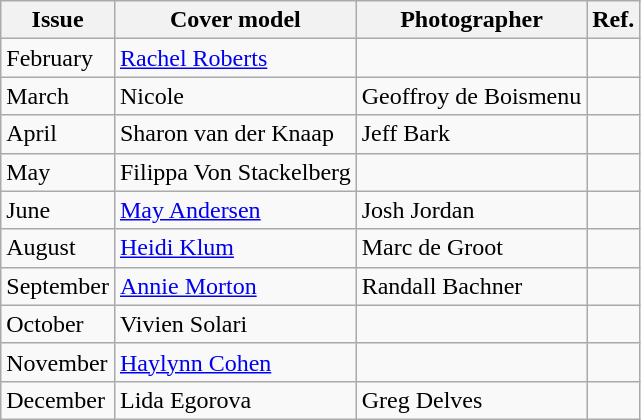<table class="wikitable">
<tr>
<th>Issue</th>
<th>Cover model</th>
<th>Photographer</th>
<th>Ref.</th>
</tr>
<tr>
<td>February</td>
<td><a href='#'>Rachel Roberts</a></td>
<td></td>
<td></td>
</tr>
<tr>
<td>March</td>
<td>Nicole</td>
<td>Geoffroy de Boismenu</td>
<td></td>
</tr>
<tr>
<td>April</td>
<td>Sharon van der Knaap</td>
<td>Jeff Bark</td>
<td></td>
</tr>
<tr>
<td>May</td>
<td>Filippa Von Stackelberg</td>
<td></td>
<td></td>
</tr>
<tr>
<td>June</td>
<td><a href='#'>May Andersen</a></td>
<td>Josh Jordan</td>
<td></td>
</tr>
<tr>
<td>August</td>
<td><a href='#'>Heidi Klum</a></td>
<td>Marc de Groot</td>
<td></td>
</tr>
<tr>
<td>September</td>
<td><a href='#'>Annie Morton</a></td>
<td>Randall Bachner</td>
<td></td>
</tr>
<tr>
<td>October</td>
<td>Vivien Solari</td>
<td></td>
<td></td>
</tr>
<tr>
<td>November</td>
<td><a href='#'>Haylynn Cohen</a></td>
<td></td>
<td></td>
</tr>
<tr>
<td>December</td>
<td>Lida Egorova</td>
<td>Greg Delves</td>
<td></td>
</tr>
</table>
